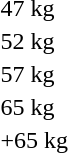<table>
<tr>
<td rowspan=2>47 kg<br></td>
<td rowspan=2></td>
<td rowspan=2></td>
<td></td>
</tr>
<tr>
<td></td>
</tr>
<tr>
<td>52 kg<br></td>
<td></td>
<td></td>
<td></td>
</tr>
<tr>
<td rowspan=2>57 kg<br></td>
<td rowspan=2></td>
<td rowspan=2></td>
<td></td>
</tr>
<tr>
<td></td>
</tr>
<tr>
<td rowspan=2>65 kg<br></td>
<td rowspan=2></td>
<td rowspan=2></td>
<td></td>
</tr>
<tr>
<td></td>
</tr>
<tr>
<td rowspan=2>+65 kg<br></td>
<td rowspan=2></td>
<td rowspan=2></td>
<td></td>
</tr>
<tr>
<td></td>
</tr>
</table>
